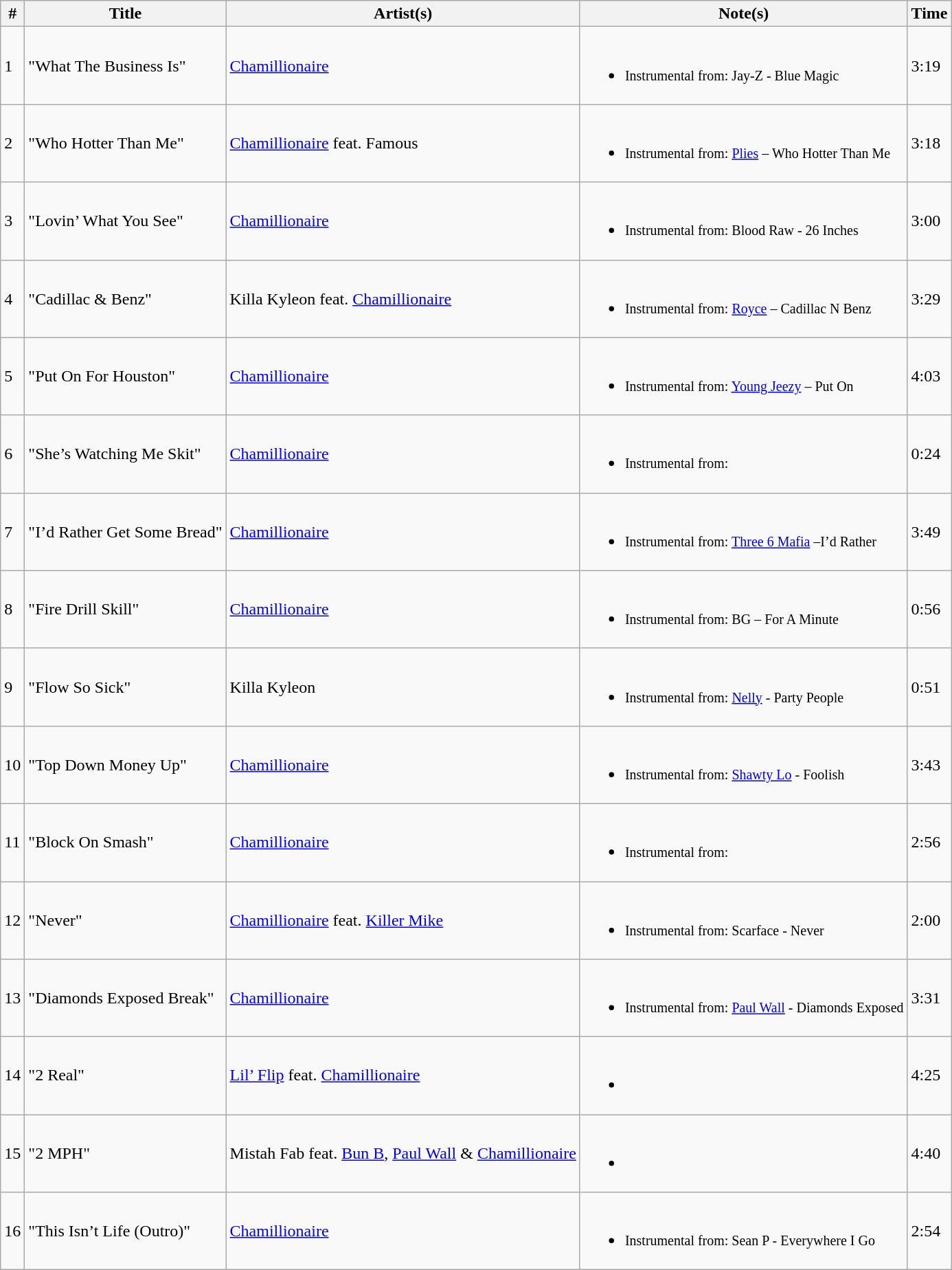<table class="wikitable">
<tr>
<th align="center">#</th>
<th align="center">Title</th>
<th align="center">Artist(s)</th>
<th align="center">Note(s)</th>
<th align="center">Time</th>
</tr>
<tr>
<td>1</td>
<td>"What The Business Is"</td>
<td><a href='#'>Chamillionaire</a></td>
<td><br><ul><li><small>Instrumental from: Jay-Z - Blue Magic</small></li></ul></td>
<td>3:19</td>
</tr>
<tr>
<td>2</td>
<td>"Who Hotter Than Me"</td>
<td><a href='#'>Chamillionaire</a> feat. Famous</td>
<td><br><ul><li><small>Instrumental from: <a href='#'>Plies</a> – Who Hotter Than Me</small></li></ul></td>
<td>3:18</td>
</tr>
<tr>
<td>3</td>
<td>"Lovin’ What You See"</td>
<td><a href='#'>Chamillionaire</a></td>
<td><br><ul><li><small>Instrumental from: Blood Raw - 26 Inches</small></li></ul></td>
<td>3:00</td>
</tr>
<tr>
<td>4</td>
<td>"Cadillac & Benz"</td>
<td>Killa Kyleon feat. <a href='#'>Chamillionaire</a></td>
<td><br><ul><li><small> Instrumental from: <a href='#'>Royce</a> – Cadillac N Benz  </small></li></ul></td>
<td>3:29</td>
</tr>
<tr>
<td>5</td>
<td>"Put On For Houston"</td>
<td><a href='#'>Chamillionaire</a></td>
<td><br><ul><li><small>Instrumental from: <a href='#'>Young Jeezy</a> – Put On</small></li></ul></td>
<td>4:03</td>
</tr>
<tr>
<td>6</td>
<td>"She’s Watching Me Skit"</td>
<td><a href='#'>Chamillionaire</a></td>
<td><br><ul><li><small>Instrumental from: </small></li></ul></td>
<td>0:24</td>
</tr>
<tr>
<td>7</td>
<td>"I’d Rather Get Some Bread"</td>
<td><a href='#'>Chamillionaire</a></td>
<td><br><ul><li><small>Instrumental from: <a href='#'>Three 6 Mafia</a> –I’d Rather </small></li></ul></td>
<td>3:49</td>
</tr>
<tr>
<td>8</td>
<td>"Fire Drill Skill"</td>
<td><a href='#'>Chamillionaire</a></td>
<td><br><ul><li><small>Instrumental from: BG – For A Minute </small></li></ul></td>
<td>0:56</td>
</tr>
<tr>
<td>9</td>
<td>"Flow So Sick"</td>
<td>Killa Kyleon</td>
<td><br><ul><li><small>Instrumental from:   <a href='#'>Nelly</a> - Party People</small></li></ul></td>
<td>0:51</td>
</tr>
<tr>
<td>10</td>
<td>"Top Down Money Up"</td>
<td><a href='#'>Chamillionaire</a></td>
<td><br><ul><li><small>Instrumental from:   <a href='#'>Shawty Lo</a> - Foolish</small></li></ul></td>
<td>3:43</td>
</tr>
<tr>
<td>11</td>
<td>"Block On Smash"</td>
<td><a href='#'>Chamillionaire</a></td>
<td><br><ul><li><small>Instrumental from: </small></li></ul></td>
<td>2:56</td>
</tr>
<tr>
<td>12</td>
<td>"Never"</td>
<td><a href='#'>Chamillionaire</a> feat. <a href='#'>Killer Mike</a></td>
<td><br><ul><li><small>Instrumental from: Scarface - Never</small></li></ul></td>
<td>2:00</td>
</tr>
<tr>
<td>13</td>
<td>"Diamonds Exposed Break"</td>
<td><a href='#'>Chamillionaire</a></td>
<td><br><ul><li><small>Instrumental from: <a href='#'>Paul Wall</a> - Diamonds Exposed</small></li></ul></td>
<td>3:31</td>
</tr>
<tr>
<td>14</td>
<td>"2 Real"</td>
<td><a href='#'>Lil’ Flip</a> feat. <a href='#'>Chamillionaire</a></td>
<td><br><ul><li></li></ul></td>
<td>4:25</td>
</tr>
<tr>
<td>15</td>
<td>"2 MPH"</td>
<td>Mistah Fab feat. <a href='#'>Bun B</a>, <a href='#'>Paul Wall</a> & <a href='#'>Chamillionaire</a></td>
<td><br><ul><li><small></small></li></ul></td>
<td>4:40</td>
</tr>
<tr>
<td>16</td>
<td>"This Isn’t Life (Outro)"</td>
<td><a href='#'>Chamillionaire</a></td>
<td><br><ul><li><small>Instrumental from: Sean P - Everywhere I Go</small></li></ul></td>
<td>2:54</td>
</tr>
</table>
